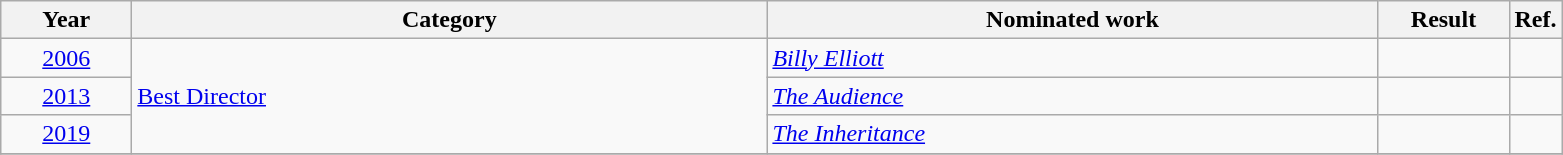<table class=wikitable>
<tr>
<th scope="col" style="width:5em;">Year</th>
<th scope="col" style="width:26em;">Category</th>
<th scope="col" style="width:25em;">Nominated work</th>
<th scope="col" style="width:5em;">Result</th>
<th>Ref.</th>
</tr>
<tr>
<td style="text-align:center;"><a href='#'>2006</a></td>
<td rowspan=3><a href='#'>Best Director</a></td>
<td><em><a href='#'>Billy Elliott</a></em></td>
<td></td>
<td></td>
</tr>
<tr>
<td style="text-align:center;"><a href='#'>2013</a></td>
<td><em><a href='#'>The Audience</a></em></td>
<td></td>
<td></td>
</tr>
<tr>
<td style="text-align:center;"><a href='#'>2019</a></td>
<td><em><a href='#'>The Inheritance</a></em></td>
<td></td>
<td></td>
</tr>
<tr>
</tr>
</table>
